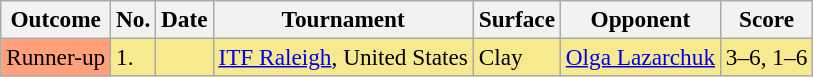<table class="sortable wikitable" style=font-size:97%>
<tr>
<th>Outcome</th>
<th>No.</th>
<th>Date</th>
<th>Tournament</th>
<th>Surface</th>
<th>Opponent</th>
<th>Score</th>
</tr>
<tr bgcolor="#F7E98E">
<td bgcolor="FFA07A">Runner-up</td>
<td>1.</td>
<td></td>
<td><a href='#'>ITF Raleigh</a>, United States</td>
<td>Clay</td>
<td> <a href='#'>Olga Lazarchuk</a></td>
<td>3–6, 1–6</td>
</tr>
</table>
